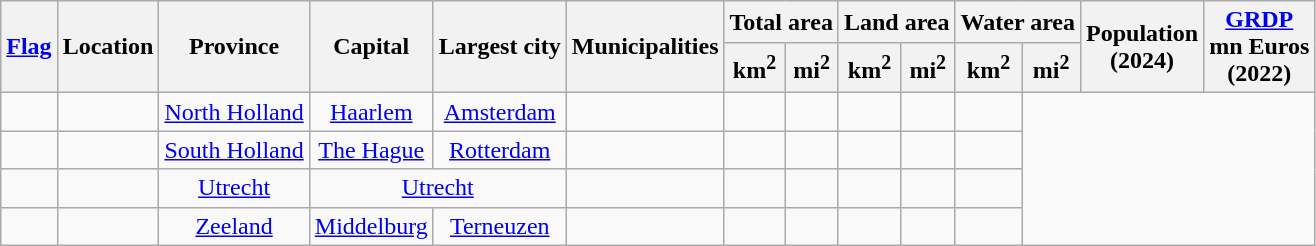<table class="wikitable" style="text-align:center;" style="font-size: 85%">
<tr>
<th class="unsortable" rowspan="2"><a href='#'>Flag</a></th>
<th class="unsortable" rowspan="2">Location</th>
<th scope="col" rowspan=2>Province</th>
<th scope="col" rowspan=2>Capital</th>
<th scope="col" rowspan=2>Largest city</th>
<th scope="col" rowspan=2>Municipalities</th>
<th scope="col" colspan=2>Total area</th>
<th scope="col" colspan=2>Land area</th>
<th scope="col" colspan=2>Water area</th>
<th scope="col" rowspan=2>Population <br>(2024)</th>
<th scope="col" rowspan=2><a href='#'>GRDP</a> <br>mn Euros<br>(2022)</th>
</tr>
<tr>
<th scope="col" class="unsortable">km<sup>2</sup></th>
<th scope="col">mi<sup>2</sup></th>
<th scope="col" class="unsortable">km<sup>2</sup></th>
<th scope="col">mi<sup>2</sup></th>
<th scope="col" class="unsortable">km<sup>2</sup></th>
<th scope="col">mi<sup>2</sup></th>
</tr>
<tr>
<td align=center></td>
<td align=center></td>
<td style="text-align:center;"><a href='#'>North Holland</a></td>
<td style="text-align:center;"><a href='#'>Haarlem</a></td>
<td style="text-align:center;"><a href='#'>Amsterdam</a></td>
<td></td>
<td></td>
<td></td>
<td></td>
<td></td>
<td></td>
</tr>
<tr>
<td align=center></td>
<td align=center></td>
<td style="text-align:center;"><a href='#'>South Holland</a></td>
<td style="text-align:center;"><a href='#'>The Hague</a></td>
<td style="text-align:center;"><a href='#'>Rotterdam</a></td>
<td></td>
<td></td>
<td></td>
<td></td>
<td></td>
<td></td>
</tr>
<tr>
<td align=center></td>
<td align=center></td>
<td style="text-align:center;"><a href='#'>Utrecht</a></td>
<td colspan="2" style="text-align:center;"><a href='#'>Utrecht</a></td>
<td></td>
<td></td>
<td></td>
<td></td>
<td></td>
<td></td>
</tr>
<tr>
<td align=center></td>
<td align=center></td>
<td style="text-align:center;"><a href='#'>Zeeland</a></td>
<td style="text-align:center;"><a href='#'>Middelburg</a></td>
<td style="text-align:center;"><a href='#'>Terneuzen</a></td>
<td></td>
<td></td>
<td></td>
<td></td>
<td></td>
<td></td>
</tr>
</table>
